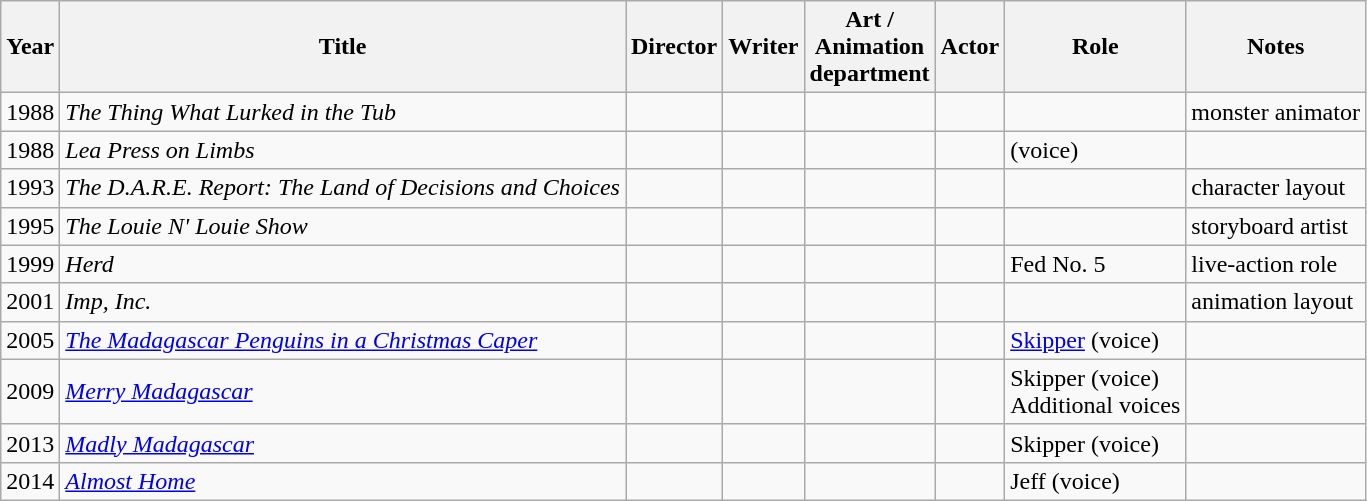<table class="wikitable sortable">
<tr>
<th>Year</th>
<th>Title</th>
<th>Director</th>
<th>Writer</th>
<th>Art /<br>Animation<br>department</th>
<th>Actor</th>
<th>Role</th>
<th>Notes</th>
</tr>
<tr>
<td>1988</td>
<td><em>The Thing What Lurked in the Tub</em></td>
<td></td>
<td></td>
<td></td>
<td></td>
<td></td>
<td>monster animator</td>
</tr>
<tr>
<td>1988</td>
<td><em>Lea Press on Limbs</em></td>
<td></td>
<td></td>
<td></td>
<td></td>
<td>(voice)</td>
<td></td>
</tr>
<tr>
<td>1993</td>
<td><em>The D.A.R.E. Report: The Land of Decisions and Choices</em></td>
<td></td>
<td></td>
<td></td>
<td></td>
<td></td>
<td>character layout</td>
</tr>
<tr>
<td>1995</td>
<td><em>The Louie N' Louie Show</em></td>
<td></td>
<td></td>
<td></td>
<td></td>
<td></td>
<td>storyboard artist</td>
</tr>
<tr>
<td>1999</td>
<td><em>Herd</em></td>
<td></td>
<td></td>
<td></td>
<td></td>
<td>Fed No. 5</td>
<td>live-action role</td>
</tr>
<tr>
<td>2001</td>
<td><em>Imp, Inc.</em></td>
<td></td>
<td></td>
<td></td>
<td></td>
<td></td>
<td>animation layout</td>
</tr>
<tr>
<td>2005</td>
<td><em><a href='#'>The Madagascar Penguins in a Christmas Caper</a></em></td>
<td></td>
<td></td>
<td></td>
<td></td>
<td><a href='#'>Skipper</a> (voice)</td>
<td></td>
</tr>
<tr>
<td>2009</td>
<td><em><a href='#'>Merry Madagascar</a></em></td>
<td></td>
<td></td>
<td></td>
<td></td>
<td>Skipper (voice)<br>Additional voices</td>
<td></td>
</tr>
<tr>
<td>2013</td>
<td><em><a href='#'>Madly Madagascar</a></em></td>
<td></td>
<td></td>
<td></td>
<td></td>
<td>Skipper (voice)</td>
<td></td>
</tr>
<tr>
<td>2014</td>
<td><em><a href='#'>Almost Home</a></em></td>
<td></td>
<td></td>
<td></td>
<td></td>
<td>Jeff (voice)</td>
<td></td>
</tr>
</table>
